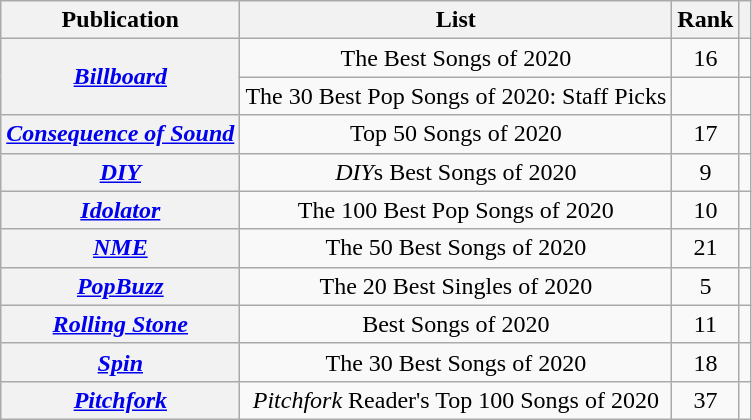<table class="wikitable plainrowheaders sortable" style="text-align: center;">
<tr>
<th scope="col">Publication</th>
<th scope="col">List</th>
<th scope="col">Rank</th>
<th scope="col" class="unsortable"></th>
</tr>
<tr>
<th scope="row" rowspan="2"><em><a href='#'>Billboard</a></em></th>
<td>The Best Songs of 2020</td>
<td>16</td>
<td></td>
</tr>
<tr>
<td>The 30 Best Pop Songs of 2020: Staff Picks</td>
<td></td>
<td></td>
</tr>
<tr>
<th scope="row"><em><a href='#'>Consequence of Sound</a></em></th>
<td>Top 50 Songs of 2020</td>
<td>17</td>
<td></td>
</tr>
<tr>
<th scope="row"><em><a href='#'>DIY</a></em></th>
<td><em>DIY</em>s Best Songs of 2020</td>
<td>9</td>
<td></td>
</tr>
<tr>
<th scope="row"><em><a href='#'>Idolator</a></em></th>
<td>The 100 Best Pop Songs of 2020</td>
<td>10</td>
<td></td>
</tr>
<tr>
<th scope="row"><em><a href='#'>NME</a></em></th>
<td>The 50 Best Songs of 2020</td>
<td>21</td>
<td></td>
</tr>
<tr>
<th scope="row"><em><a href='#'>PopBuzz</a></em></th>
<td>The 20 Best Singles of 2020</td>
<td>5</td>
<td></td>
</tr>
<tr>
<th scope="row"><em><a href='#'>Rolling Stone</a></em></th>
<td>Best Songs of 2020</td>
<td>11</td>
<td></td>
</tr>
<tr>
<th scope="row"><em><a href='#'>Spin</a></em></th>
<td>The 30 Best Songs of 2020</td>
<td>18</td>
<td></td>
</tr>
<tr>
<th scope="row"><em><a href='#'>Pitchfork</a></em></th>
<td><em>Pitchfork</em> Reader's Top 100 Songs of 2020</td>
<td>37</td>
<td></td>
</tr>
</table>
